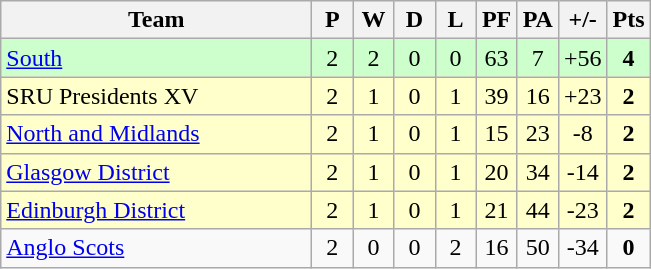<table class="wikitable" style="text-align: center;">
<tr>
<th width="200">Team</th>
<th width="20">P</th>
<th width="20">W</th>
<th width="20">D</th>
<th width="20">L</th>
<th width="20">PF</th>
<th width="20">PA</th>
<th width="25">+/-</th>
<th width="20">Pts</th>
</tr>
<tr bgcolor="#ccffcc">
<td align="left"><a href='#'>South</a></td>
<td>2</td>
<td>2</td>
<td>0</td>
<td>0</td>
<td>63</td>
<td>7</td>
<td>+56</td>
<td><strong>4</strong></td>
</tr>
<tr bgcolor="#ffffcc">
<td align="left">SRU Presidents XV</td>
<td>2</td>
<td>1</td>
<td>0</td>
<td>1</td>
<td>39</td>
<td>16</td>
<td>+23</td>
<td><strong>2</strong></td>
</tr>
<tr bgcolor="#ffffcc">
<td align="left"><a href='#'>North and Midlands</a></td>
<td>2</td>
<td>1</td>
<td>0</td>
<td>1</td>
<td>15</td>
<td>23</td>
<td>-8</td>
<td><strong>2</strong></td>
</tr>
<tr bgcolor="#ffffcc">
<td align="left"><a href='#'>Glasgow District</a></td>
<td>2</td>
<td>1</td>
<td>0</td>
<td>1</td>
<td>20</td>
<td>34</td>
<td>-14</td>
<td><strong>2</strong></td>
</tr>
<tr bgcolor="#ffffcc">
<td align="left"><a href='#'>Edinburgh District</a></td>
<td>2</td>
<td>1</td>
<td>0</td>
<td>1</td>
<td>21</td>
<td>44</td>
<td>-23</td>
<td><strong>2</strong></td>
</tr>
<tr>
<td align="left"><a href='#'>Anglo Scots</a></td>
<td>2</td>
<td>0</td>
<td>0</td>
<td>2</td>
<td>16</td>
<td>50</td>
<td>-34</td>
<td><strong>0</strong></td>
</tr>
</table>
